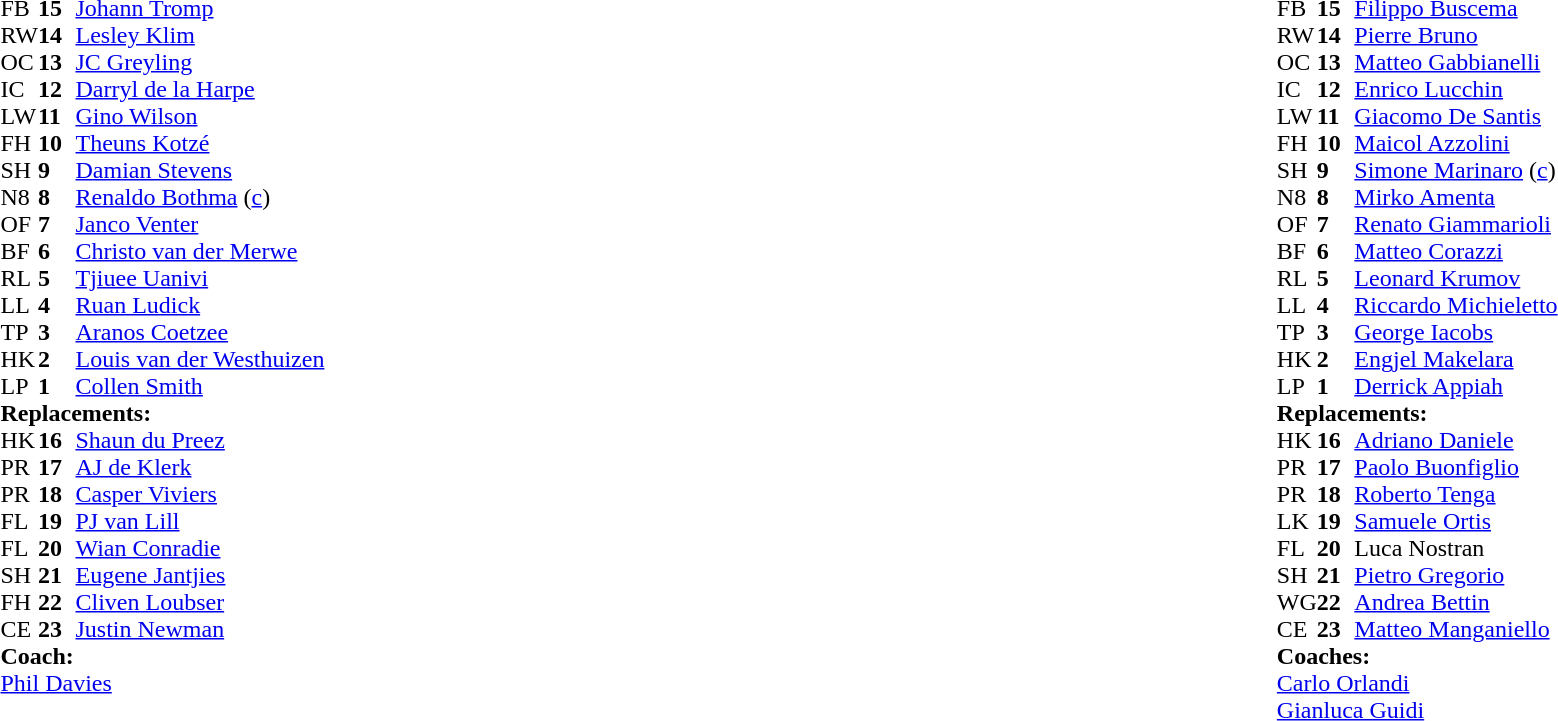<table style="width:100%;">
<tr>
<td style="vertical-align:top; width:50%"><br><table cellspacing="0" cellpadding="0">
<tr>
<th width="25"></th>
<th width="25"></th>
</tr>
<tr>
<td>FB</td>
<td><strong>15</strong></td>
<td><a href='#'>Johann Tromp</a></td>
<td></td>
<td></td>
</tr>
<tr>
<td>RW</td>
<td><strong>14</strong></td>
<td><a href='#'>Lesley Klim</a></td>
</tr>
<tr>
<td>OC</td>
<td><strong>13</strong></td>
<td><a href='#'>JC Greyling</a></td>
<td></td>
<td></td>
</tr>
<tr>
<td>IC</td>
<td><strong>12</strong></td>
<td><a href='#'>Darryl de la Harpe</a></td>
</tr>
<tr>
<td>LW</td>
<td><strong>11</strong></td>
<td><a href='#'>Gino Wilson</a></td>
</tr>
<tr>
<td>FH</td>
<td><strong>10</strong></td>
<td><a href='#'>Theuns Kotzé</a></td>
</tr>
<tr>
<td>SH</td>
<td><strong>9</strong></td>
<td><a href='#'>Damian Stevens</a></td>
<td></td>
<td></td>
</tr>
<tr>
<td>N8</td>
<td><strong>8</strong></td>
<td><a href='#'>Renaldo Bothma</a> (<a href='#'>c</a>)</td>
</tr>
<tr>
<td>OF</td>
<td><strong>7</strong></td>
<td><a href='#'>Janco Venter</a></td>
</tr>
<tr>
<td>BF</td>
<td><strong>6</strong></td>
<td><a href='#'>Christo van der Merwe</a></td>
<td></td>
<td></td>
</tr>
<tr>
<td>RL</td>
<td><strong>5</strong></td>
<td><a href='#'>Tjiuee Uanivi</a></td>
</tr>
<tr>
<td>LL</td>
<td><strong>4</strong></td>
<td><a href='#'>Ruan Ludick</a></td>
<td></td>
<td></td>
</tr>
<tr>
<td>TP</td>
<td><strong>3</strong></td>
<td><a href='#'>Aranos Coetzee</a></td>
<td></td>
<td></td>
</tr>
<tr>
<td>HK</td>
<td><strong>2</strong></td>
<td><a href='#'>Louis van der Westhuizen</a></td>
<td></td>
<td></td>
</tr>
<tr>
<td>LP</td>
<td><strong>1</strong></td>
<td><a href='#'>Collen Smith</a></td>
<td></td>
<td></td>
</tr>
<tr>
<td colspan=3><strong>Replacements:</strong></td>
</tr>
<tr>
<td>HK</td>
<td><strong>16</strong></td>
<td><a href='#'>Shaun du Preez</a></td>
<td></td>
<td></td>
</tr>
<tr>
<td>PR</td>
<td><strong>17</strong></td>
<td><a href='#'>AJ de Klerk</a></td>
<td></td>
<td></td>
</tr>
<tr>
<td>PR</td>
<td><strong>18</strong></td>
<td><a href='#'>Casper Viviers</a></td>
<td></td>
<td></td>
</tr>
<tr>
<td>FL</td>
<td><strong>19</strong></td>
<td><a href='#'>PJ van Lill</a></td>
<td></td>
<td></td>
</tr>
<tr>
<td>FL</td>
<td><strong>20</strong></td>
<td><a href='#'>Wian Conradie</a></td>
<td></td>
<td></td>
</tr>
<tr>
<td>SH</td>
<td><strong>21</strong></td>
<td><a href='#'>Eugene Jantjies</a></td>
<td></td>
<td></td>
</tr>
<tr>
<td>FH</td>
<td><strong>22</strong></td>
<td><a href='#'>Cliven Loubser</a></td>
<td></td>
<td></td>
</tr>
<tr>
<td>CE</td>
<td><strong>23</strong></td>
<td><a href='#'>Justin Newman</a></td>
<td></td>
<td></td>
</tr>
<tr>
<td colspan=3><strong>Coach:</strong></td>
</tr>
<tr>
<td colspan="4"> <a href='#'>Phil Davies</a></td>
</tr>
</table>
</td>
<td style="vertical-align:top; width:50%"><br><table cellspacing="0" cellpadding="0" style="margin:auto">
<tr>
<th width="25"></th>
<th width="25"></th>
</tr>
<tr>
<td>FB</td>
<td><strong>15</strong></td>
<td><a href='#'>Filippo Buscema</a></td>
</tr>
<tr>
<td>RW</td>
<td><strong>14</strong></td>
<td><a href='#'>Pierre Bruno</a></td>
</tr>
<tr>
<td>OC</td>
<td><strong>13</strong></td>
<td><a href='#'>Matteo Gabbianelli</a></td>
</tr>
<tr>
<td>IC</td>
<td><strong>12</strong></td>
<td><a href='#'>Enrico Lucchin</a></td>
</tr>
<tr>
<td>LW</td>
<td><strong>11</strong></td>
<td><a href='#'>Giacomo De Santis</a></td>
<td></td>
<td></td>
</tr>
<tr>
<td>FH</td>
<td><strong>10</strong></td>
<td><a href='#'>Maicol Azzolini</a></td>
</tr>
<tr>
<td>SH</td>
<td><strong>9</strong></td>
<td><a href='#'>Simone Marinaro</a> (<a href='#'>c</a>)</td>
<td></td>
<td></td>
</tr>
<tr>
<td>N8</td>
<td><strong>8</strong></td>
<td><a href='#'>Mirko Amenta</a></td>
</tr>
<tr>
<td>OF</td>
<td><strong>7</strong></td>
<td><a href='#'>Renato Giammarioli</a></td>
<td></td>
<td></td>
</tr>
<tr>
<td>BF</td>
<td><strong>6</strong></td>
<td><a href='#'>Matteo Corazzi</a></td>
</tr>
<tr>
<td>RL</td>
<td><strong>5</strong></td>
<td><a href='#'>Leonard Krumov</a></td>
</tr>
<tr>
<td>LL</td>
<td><strong>4</strong></td>
<td><a href='#'>Riccardo Michieletto</a></td>
<td></td>
<td></td>
</tr>
<tr>
<td>TP</td>
<td><strong>3</strong></td>
<td><a href='#'>George Iacobs</a></td>
<td></td>
<td></td>
</tr>
<tr>
<td>HK</td>
<td><strong>2</strong></td>
<td><a href='#'>Engjel Makelara</a></td>
<td></td>
<td></td>
</tr>
<tr>
<td>LP</td>
<td><strong>1</strong></td>
<td><a href='#'>Derrick Appiah</a></td>
<td></td>
<td></td>
</tr>
<tr>
<td colspan=3><strong>Replacements:</strong></td>
</tr>
<tr>
<td>HK</td>
<td><strong>16</strong></td>
<td><a href='#'>Adriano Daniele</a></td>
<td></td>
<td></td>
</tr>
<tr>
<td>PR</td>
<td><strong>17</strong></td>
<td><a href='#'>Paolo Buonfiglio</a></td>
<td></td>
<td></td>
</tr>
<tr>
<td>PR</td>
<td><strong>18</strong></td>
<td><a href='#'>Roberto Tenga</a></td>
<td></td>
<td></td>
</tr>
<tr>
<td>LK</td>
<td><strong>19</strong></td>
<td><a href='#'>Samuele Ortis</a></td>
<td></td>
<td></td>
</tr>
<tr>
<td>FL</td>
<td><strong>20</strong></td>
<td>Luca Nostran</td>
<td></td>
<td></td>
</tr>
<tr>
<td>SH</td>
<td><strong>21</strong></td>
<td><a href='#'>Pietro Gregorio</a></td>
<td></td>
<td></td>
</tr>
<tr>
<td>WG</td>
<td><strong>22</strong></td>
<td><a href='#'>Andrea Bettin</a></td>
<td></td>
<td></td>
</tr>
<tr>
<td>CE</td>
<td><strong>23</strong></td>
<td><a href='#'>Matteo Manganiello</a></td>
</tr>
<tr>
<td colspan=3><strong>Coaches:</strong></td>
</tr>
<tr>
<td colspan="4"> <a href='#'>Carlo Orlandi</a><br> <a href='#'>Gianluca Guidi</a></td>
</tr>
</table>
</td>
</tr>
</table>
